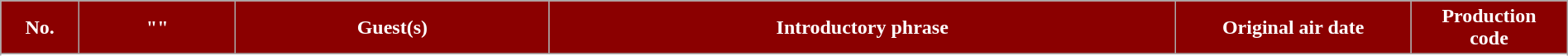<table class="wikitable plainrowheaders" style="width:100%; margin:auto;">
<tr>
<th style="background-color: #8B0000; color:#ffffff" width=5%><abbr>No.</abbr></th>
<th style="background-color: #8B0000; color:#ffffff" width=10%>"<a href='#'></a>"</th>
<th style="background-color: #8B0000; color:#ffffff" width=20%>Guest(s)</th>
<th style="background-color: #8B0000; color:#ffffff" width=40%>Introductory phrase</th>
<th style="background-color: #8B0000; color:#ffffff" width=15%>Original air date</th>
<th style="background-color: #8B0000; color:#ffffff" width=10%>Production <br> code</th>
</tr>
<tr>
</tr>
<tr>
</tr>
<tr>
</tr>
<tr>
</tr>
<tr>
</tr>
<tr>
</tr>
<tr>
</tr>
<tr>
</tr>
<tr>
</tr>
<tr>
</tr>
</table>
